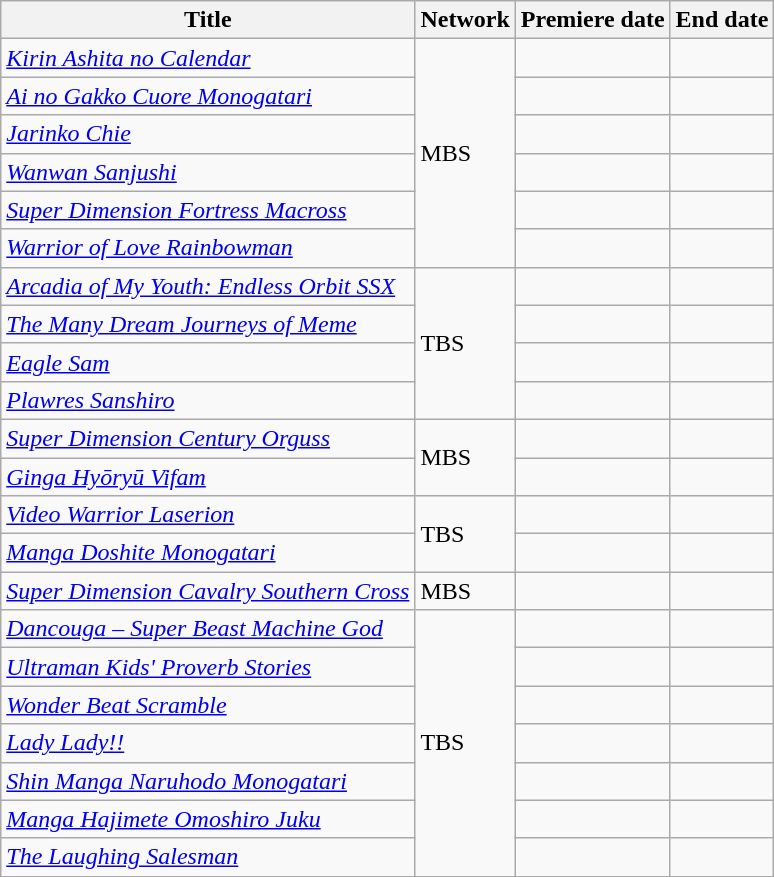<table class="wikitable sortable">
<tr>
<th>Title</th>
<th>Network</th>
<th>Premiere date</th>
<th>End date</th>
</tr>
<tr>
<td><em><a href='#'>Kirin Ashita no Calendar</a></em></td>
<td rowspan="6">MBS</td>
<td></td>
<td></td>
</tr>
<tr>
<td><em><a href='#'>Ai no Gakko Cuore Monogatari</a></em></td>
<td></td>
<td></td>
</tr>
<tr>
<td><em><a href='#'>Jarinko Chie</a></em></td>
<td></td>
<td></td>
</tr>
<tr>
<td><em><a href='#'>Wanwan Sanjushi</a></em></td>
<td></td>
<td></td>
</tr>
<tr>
<td><em><a href='#'>Super Dimension Fortress Macross</a></em></td>
<td></td>
<td></td>
</tr>
<tr>
<td><em><a href='#'>Warrior of Love Rainbowman</a></em></td>
<td></td>
<td></td>
</tr>
<tr>
<td><em><a href='#'>Arcadia of My Youth: Endless Orbit SSX</a></em></td>
<td rowspan="4">TBS</td>
<td></td>
<td></td>
</tr>
<tr>
<td><em><a href='#'>The Many Dream Journeys of Meme</a></em></td>
<td></td>
<td></td>
</tr>
<tr>
<td><em><a href='#'>Eagle Sam</a></em></td>
<td></td>
<td></td>
</tr>
<tr>
<td><em><a href='#'>Plawres Sanshiro</a></em></td>
<td></td>
<td></td>
</tr>
<tr>
<td><em><a href='#'>Super Dimension Century Orguss</a></em></td>
<td rowspan="2">MBS</td>
<td></td>
<td></td>
</tr>
<tr>
<td><em><a href='#'>Ginga Hyōryū Vifam</a></em></td>
<td></td>
<td></td>
</tr>
<tr>
<td><em><a href='#'>Video Warrior Laserion</a></em></td>
<td rowspan="2">TBS</td>
<td></td>
<td></td>
</tr>
<tr>
<td><em><a href='#'>Manga Doshite Monogatari</a></em></td>
<td></td>
<td></td>
</tr>
<tr>
<td><em><a href='#'>Super Dimension Cavalry Southern Cross</a></em></td>
<td>MBS</td>
<td></td>
<td></td>
</tr>
<tr>
<td><em><a href='#'>Dancouga – Super Beast Machine God</a></em></td>
<td rowspan="7">TBS</td>
<td></td>
<td></td>
</tr>
<tr>
<td><em><a href='#'>Ultraman Kids' Proverb Stories</a></em></td>
<td></td>
<td></td>
</tr>
<tr>
<td><em><a href='#'>Wonder Beat Scramble</a></em></td>
<td></td>
<td></td>
</tr>
<tr>
<td><em><a href='#'>Lady Lady!!</a></em></td>
<td></td>
<td></td>
</tr>
<tr>
<td><em><a href='#'>Shin Manga Naruhodo Monogatari</a></em></td>
<td></td>
<td></td>
</tr>
<tr>
<td><em><a href='#'>Manga Hajimete Omoshiro Juku</a></em></td>
<td></td>
<td></td>
</tr>
<tr>
<td><em><a href='#'>The Laughing Salesman</a></em></td>
<td></td>
<td></td>
</tr>
</table>
